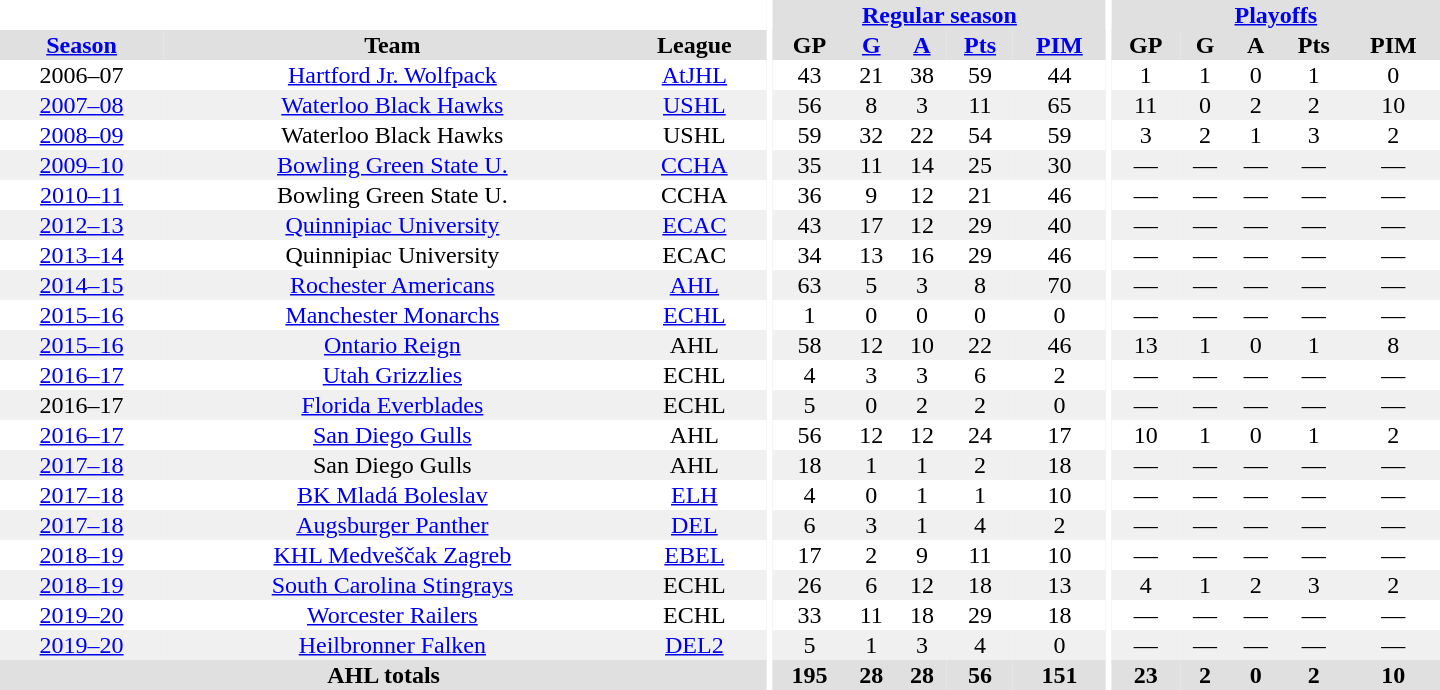<table border="0" cellpadding="1" cellspacing="0" style="text-align:center; width:60em">
<tr bgcolor="#e0e0e0">
<th colspan="3" bgcolor="#ffffff"></th>
<th rowspan="101" bgcolor="#ffffff"></th>
<th colspan="5"><a href='#'>Regular season</a></th>
<th rowspan="101" bgcolor="#ffffff"></th>
<th colspan="5"><a href='#'>Playoffs</a></th>
</tr>
<tr bgcolor="#e0e0e0">
<th><a href='#'>Season</a></th>
<th>Team</th>
<th>League</th>
<th>GP</th>
<th><a href='#'>G</a></th>
<th><a href='#'>A</a></th>
<th><a href='#'>Pts</a></th>
<th><a href='#'>PIM</a></th>
<th>GP</th>
<th>G</th>
<th>A</th>
<th>Pts</th>
<th>PIM</th>
</tr>
<tr>
<td>2006–07</td>
<td><a href='#'>Hartford Jr. Wolfpack</a></td>
<td><a href='#'>AtJHL</a></td>
<td>43</td>
<td>21</td>
<td>38</td>
<td>59</td>
<td>44</td>
<td>1</td>
<td>1</td>
<td>0</td>
<td>1</td>
<td>0</td>
</tr>
<tr bgcolor="#f0f0f0">
<td><a href='#'>2007–08</a></td>
<td><a href='#'>Waterloo Black Hawks</a></td>
<td><a href='#'>USHL</a></td>
<td>56</td>
<td>8</td>
<td>3</td>
<td>11</td>
<td>65</td>
<td>11</td>
<td>0</td>
<td>2</td>
<td>2</td>
<td>10</td>
</tr>
<tr>
<td><a href='#'>2008–09</a></td>
<td>Waterloo Black Hawks</td>
<td>USHL</td>
<td>59</td>
<td>32</td>
<td>22</td>
<td>54</td>
<td>59</td>
<td>3</td>
<td>2</td>
<td>1</td>
<td>3</td>
<td>2</td>
</tr>
<tr bgcolor="#f0f0f0">
<td><a href='#'>2009–10</a></td>
<td><a href='#'>Bowling Green State U.</a></td>
<td><a href='#'>CCHA</a></td>
<td>35</td>
<td>11</td>
<td>14</td>
<td>25</td>
<td>30</td>
<td>—</td>
<td>—</td>
<td>—</td>
<td>—</td>
<td>—</td>
</tr>
<tr>
<td><a href='#'>2010–11</a></td>
<td>Bowling Green State U.</td>
<td>CCHA</td>
<td>36</td>
<td>9</td>
<td>12</td>
<td>21</td>
<td>46</td>
<td>—</td>
<td>—</td>
<td>—</td>
<td>—</td>
<td>—</td>
</tr>
<tr bgcolor="#f0f0f0">
<td><a href='#'>2012–13</a></td>
<td><a href='#'>Quinnipiac University</a></td>
<td><a href='#'>ECAC</a></td>
<td>43</td>
<td>17</td>
<td>12</td>
<td>29</td>
<td>40</td>
<td>—</td>
<td>—</td>
<td>—</td>
<td>—</td>
<td>—</td>
</tr>
<tr>
<td><a href='#'>2013–14</a></td>
<td>Quinnipiac University</td>
<td>ECAC</td>
<td>34</td>
<td>13</td>
<td>16</td>
<td>29</td>
<td>46</td>
<td>—</td>
<td>—</td>
<td>—</td>
<td>—</td>
<td>—</td>
</tr>
<tr bgcolor="#f0f0f0">
<td><a href='#'>2014–15</a></td>
<td><a href='#'>Rochester Americans</a></td>
<td><a href='#'>AHL</a></td>
<td>63</td>
<td>5</td>
<td>3</td>
<td>8</td>
<td>70</td>
<td>—</td>
<td>—</td>
<td>—</td>
<td>—</td>
<td>—</td>
</tr>
<tr>
<td><a href='#'>2015–16</a></td>
<td><a href='#'>Manchester Monarchs</a></td>
<td><a href='#'>ECHL</a></td>
<td>1</td>
<td>0</td>
<td>0</td>
<td>0</td>
<td>0</td>
<td>—</td>
<td>—</td>
<td>—</td>
<td>—</td>
<td>—</td>
</tr>
<tr bgcolor="#f0f0f0">
<td><a href='#'>2015–16</a></td>
<td><a href='#'>Ontario Reign</a></td>
<td>AHL</td>
<td>58</td>
<td>12</td>
<td>10</td>
<td>22</td>
<td>46</td>
<td>13</td>
<td>1</td>
<td>0</td>
<td>1</td>
<td>8</td>
</tr>
<tr>
<td><a href='#'>2016–17</a></td>
<td><a href='#'>Utah Grizzlies</a></td>
<td>ECHL</td>
<td>4</td>
<td>3</td>
<td>3</td>
<td>6</td>
<td>2</td>
<td>—</td>
<td>—</td>
<td>—</td>
<td>—</td>
<td>—</td>
</tr>
<tr bgcolor="#f0f0f0">
<td>2016–17</td>
<td><a href='#'>Florida Everblades</a></td>
<td>ECHL</td>
<td>5</td>
<td>0</td>
<td>2</td>
<td>2</td>
<td>0</td>
<td>—</td>
<td>—</td>
<td>—</td>
<td>—</td>
<td>—</td>
</tr>
<tr>
<td><a href='#'>2016–17</a></td>
<td><a href='#'>San Diego Gulls</a></td>
<td>AHL</td>
<td>56</td>
<td>12</td>
<td>12</td>
<td>24</td>
<td>17</td>
<td>10</td>
<td>1</td>
<td>0</td>
<td>1</td>
<td>2</td>
</tr>
<tr bgcolor="#f0f0f0">
<td><a href='#'>2017–18</a></td>
<td>San Diego Gulls</td>
<td>AHL</td>
<td>18</td>
<td>1</td>
<td>1</td>
<td>2</td>
<td>18</td>
<td>—</td>
<td>—</td>
<td>—</td>
<td>—</td>
<td>—</td>
</tr>
<tr>
<td><a href='#'>2017–18</a></td>
<td><a href='#'>BK Mladá Boleslav</a></td>
<td><a href='#'>ELH</a></td>
<td>4</td>
<td>0</td>
<td>1</td>
<td>1</td>
<td>10</td>
<td>—</td>
<td>—</td>
<td>—</td>
<td>—</td>
<td>—</td>
</tr>
<tr bgcolor="#f0f0f0">
<td><a href='#'>2017–18</a></td>
<td><a href='#'>Augsburger Panther</a></td>
<td><a href='#'>DEL</a></td>
<td>6</td>
<td>3</td>
<td>1</td>
<td>4</td>
<td>2</td>
<td>—</td>
<td>—</td>
<td>—</td>
<td>—</td>
<td>—</td>
</tr>
<tr>
<td><a href='#'>2018–19</a></td>
<td><a href='#'>KHL Medveščak Zagreb</a></td>
<td><a href='#'>EBEL</a></td>
<td>17</td>
<td>2</td>
<td>9</td>
<td>11</td>
<td>10</td>
<td>—</td>
<td>—</td>
<td>—</td>
<td>—</td>
<td>—</td>
</tr>
<tr bgcolor="#f0f0f0">
<td><a href='#'>2018–19</a></td>
<td><a href='#'>South Carolina Stingrays</a></td>
<td>ECHL</td>
<td>26</td>
<td>6</td>
<td>12</td>
<td>18</td>
<td>13</td>
<td>4</td>
<td>1</td>
<td>2</td>
<td>3</td>
<td>2</td>
</tr>
<tr>
<td><a href='#'>2019–20</a></td>
<td><a href='#'>Worcester Railers</a></td>
<td>ECHL</td>
<td>33</td>
<td>11</td>
<td>18</td>
<td>29</td>
<td>18</td>
<td>—</td>
<td>—</td>
<td>—</td>
<td>—</td>
<td>—</td>
</tr>
<tr bgcolor="#f0f0f0">
<td><a href='#'>2019–20</a></td>
<td><a href='#'>Heilbronner Falken</a></td>
<td><a href='#'>DEL2</a></td>
<td>5</td>
<td>1</td>
<td>3</td>
<td>4</td>
<td>0</td>
<td>—</td>
<td>—</td>
<td>—</td>
<td>—</td>
<td>—</td>
</tr>
<tr bgcolor="#e0e0e0">
<th colspan="3">AHL totals</th>
<th>195</th>
<th>28</th>
<th>28</th>
<th>56</th>
<th>151</th>
<th>23</th>
<th>2</th>
<th>0</th>
<th>2</th>
<th>10</th>
</tr>
</table>
